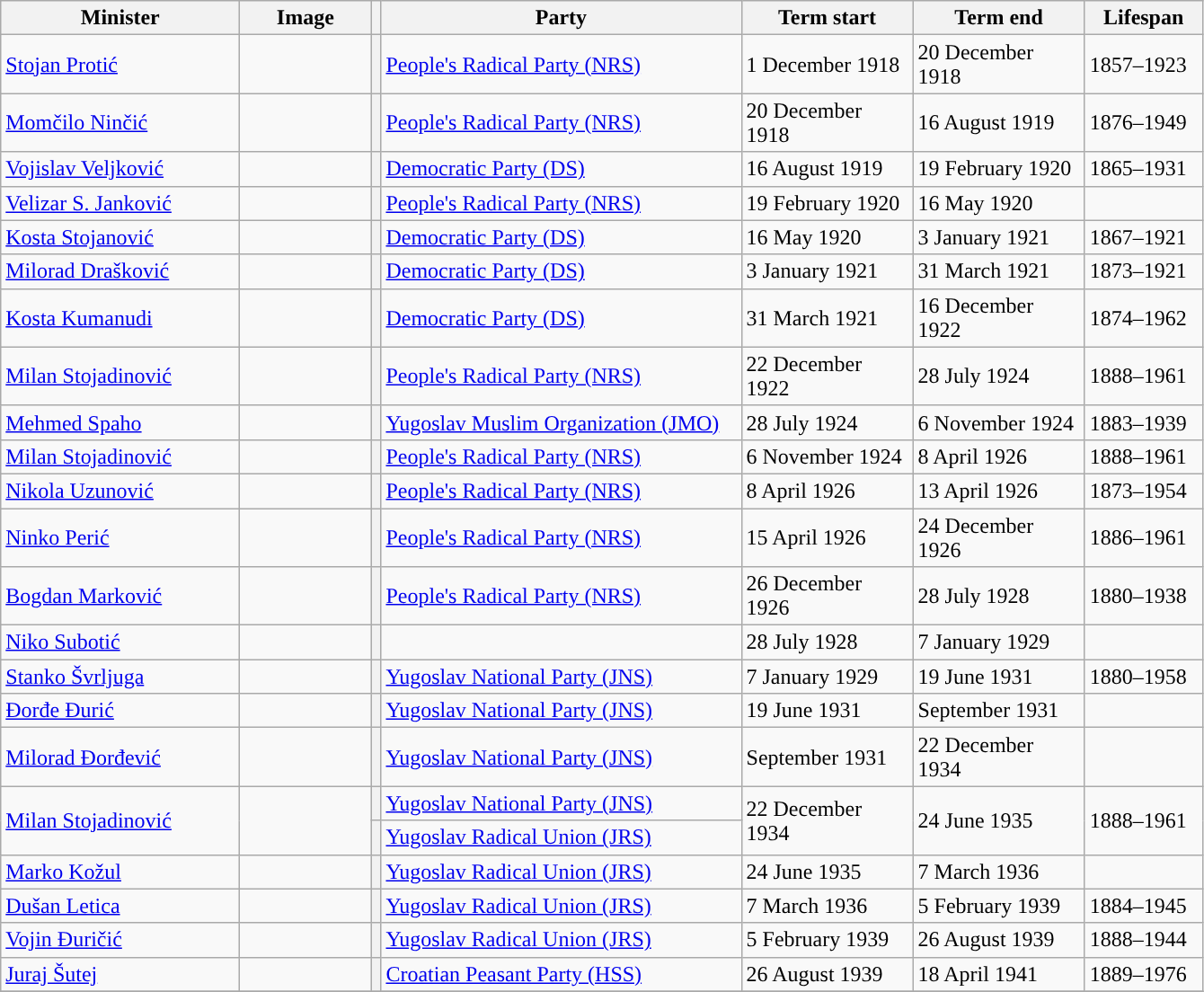<table class="wikitable" style="text-align: left;">
<tr>
<th width="170">Minister</th>
<th width="90">Image</th>
<th></th>
<th width="260">Party</th>
<th width="120">Term start</th>
<th width="120">Term end</th>
<th width="80">Lifespan</th>
</tr>
<tr>
<td><a href='#'>Stojan Protić</a></td>
<td></td>
<th style="background:"></th>
<td><a href='#'>People's Radical Party (NRS)</a></td>
<td>1 December 1918</td>
<td>20 December 1918</td>
<td>1857–1923</td>
</tr>
<tr>
<td><a href='#'>Momčilo Ninčić</a></td>
<td></td>
<th style="background:"></th>
<td><a href='#'>People's Radical Party (NRS)</a></td>
<td>20 December 1918</td>
<td>16 August 1919</td>
<td>1876–1949</td>
</tr>
<tr>
<td><a href='#'>Vojislav Veljković</a></td>
<td></td>
<th style="background:"></th>
<td><a href='#'>Democratic Party (DS)</a></td>
<td>16 August 1919</td>
<td>19 February 1920</td>
<td>1865–1931</td>
</tr>
<tr>
<td><a href='#'>Velizar S. Janković</a></td>
<td></td>
<th style="background:"></th>
<td><a href='#'>People's Radical Party (NRS)</a></td>
<td>19 February 1920</td>
<td>16 May 1920</td>
<td></td>
</tr>
<tr>
<td><a href='#'>Kosta Stojanović</a></td>
<td></td>
<th style="background:"></th>
<td><a href='#'>Democratic Party (DS)</a></td>
<td>16 May 1920</td>
<td>3 January 1921<br></td>
<td>1867–1921</td>
</tr>
<tr>
<td><a href='#'>Milorad Drašković</a><br></td>
<td></td>
<th style="background:"></th>
<td><a href='#'>Democratic Party (DS)</a></td>
<td>3 January 1921</td>
<td>31 March 1921</td>
<td>1873–1921</td>
</tr>
<tr>
<td><a href='#'>Kosta Kumanudi</a></td>
<td></td>
<th style="background:"></th>
<td><a href='#'>Democratic Party (DS)</a></td>
<td>31 March 1921</td>
<td>16 December 1922</td>
<td>1874–1962</td>
</tr>
<tr>
<td><a href='#'>Milan Stojadinović</a></td>
<td></td>
<th style="background:"></th>
<td><a href='#'>People's Radical Party (NRS)</a></td>
<td>22 December 1922</td>
<td>28 July 1924</td>
<td>1888–1961</td>
</tr>
<tr>
<td><a href='#'>Mehmed Spaho</a></td>
<td></td>
<th style="background:"></th>
<td><a href='#'>Yugoslav Muslim Organization (JMO)</a></td>
<td>28 July 1924</td>
<td>6 November 1924</td>
<td>1883–1939</td>
</tr>
<tr>
<td><a href='#'>Milan Stojadinović</a></td>
<td></td>
<th style="background:"></th>
<td><a href='#'>People's Radical Party (NRS)</a></td>
<td>6 November 1924</td>
<td>8 April 1926</td>
<td>1888–1961</td>
</tr>
<tr>
<td><a href='#'>Nikola Uzunović</a><br></td>
<td></td>
<th style="background:"></th>
<td><a href='#'>People's Radical Party (NRS)</a></td>
<td>8 April 1926</td>
<td>13 April 1926</td>
<td>1873–1954</td>
</tr>
<tr>
<td><a href='#'>Ninko Perić</a></td>
<td></td>
<th style="background:"></th>
<td><a href='#'>People's Radical Party (NRS)</a></td>
<td>15 April 1926</td>
<td>24 December 1926</td>
<td>1886–1961</td>
</tr>
<tr>
<td><a href='#'>Bogdan Marković</a></td>
<td></td>
<th style="background:"></th>
<td><a href='#'>People's Radical Party (NRS)</a></td>
<td>26 December 1926</td>
<td>28 July 1928</td>
<td>1880–1938</td>
</tr>
<tr>
<td><a href='#'>Niko Subotić</a></td>
<td></td>
<th style="background:"></th>
<td></td>
<td>28 July 1928</td>
<td>7 January 1929</td>
<td></td>
</tr>
<tr>
<td><a href='#'>Stanko Švrljuga</a></td>
<td></td>
<th style="background:"></th>
<td><a href='#'>Yugoslav National Party (JNS)</a></td>
<td>7 January 1929</td>
<td>19 June 1931</td>
<td>1880–1958</td>
</tr>
<tr>
<td><a href='#'>Đorđe Đurić</a></td>
<td></td>
<th style="background:"></th>
<td><a href='#'>Yugoslav National Party (JNS)</a></td>
<td>19 June 1931</td>
<td>September 1931</td>
<td></td>
</tr>
<tr>
<td><a href='#'>Milorad Đorđević</a></td>
<td></td>
<th style="background:"></th>
<td><a href='#'>Yugoslav National Party (JNS)</a></td>
<td>September 1931</td>
<td>22 December 1934</td>
<td></td>
</tr>
<tr>
<td rowspan="2"><a href='#'>Milan Stojadinović</a></td>
<td rowspan="2"></td>
<th style="background:"></th>
<td><a href='#'>Yugoslav National Party (JNS)</a></td>
<td rowspan="2">22 December 1934</td>
<td rowspan="2">24 June 1935</td>
<td rowspan="2">1888–1961</td>
</tr>
<tr>
<th style="background:"></th>
<td><a href='#'>Yugoslav Radical Union (JRS)</a></td>
</tr>
<tr>
<td><a href='#'>Marko Kožul</a></td>
<td></td>
<th style="background:"></th>
<td><a href='#'>Yugoslav Radical Union (JRS)</a></td>
<td>24 June 1935</td>
<td>7 March 1936</td>
<td></td>
</tr>
<tr>
<td><a href='#'>Dušan Letica</a></td>
<td></td>
<th style="background:"></th>
<td><a href='#'>Yugoslav Radical Union (JRS)</a></td>
<td>7 March 1936</td>
<td>5 February 1939</td>
<td>1884–1945</td>
</tr>
<tr>
<td><a href='#'>Vojin Đuričić</a></td>
<td></td>
<th style="background:"></th>
<td><a href='#'>Yugoslav Radical Union (JRS)</a></td>
<td>5 February 1939</td>
<td>26 August 1939</td>
<td>1888–1944</td>
</tr>
<tr>
<td><a href='#'>Juraj Šutej</a></td>
<td></td>
<th style="background:"></th>
<td><a href='#'>Croatian Peasant Party (HSS)</a></td>
<td>26 August 1939</td>
<td>18 April 1941</td>
<td>1889–1976</td>
</tr>
<tr>
</tr>
</table>
